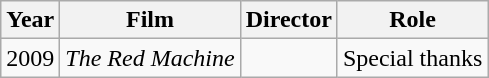<table class="wikitable">
<tr>
<th>Year</th>
<th>Film</th>
<th>Director</th>
<th>Role</th>
</tr>
<tr>
<td>2009</td>
<td><em>The Red Machine</em></td>
<td></td>
<td>Special thanks</td>
</tr>
</table>
